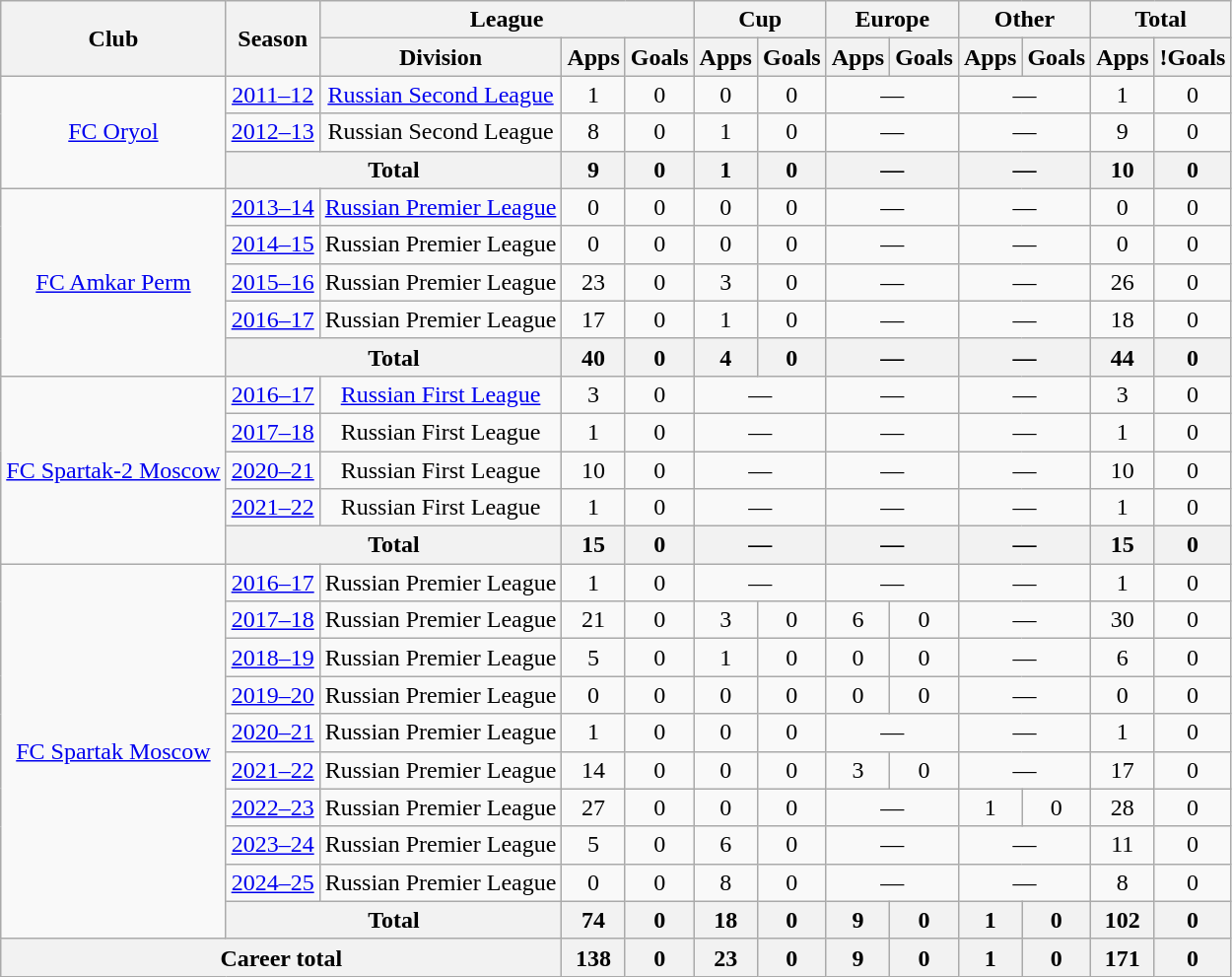<table class="wikitable" style="text-align: center;">
<tr>
<th rowspan="2">Club</th>
<th rowspan="2">Season</th>
<th colspan="3">League</th>
<th colspan="2">Cup</th>
<th colspan="2">Europe</th>
<th colspan="2">Other</th>
<th colspan="2">Total</th>
</tr>
<tr>
<th>Division</th>
<th>Apps</th>
<th>Goals</th>
<th>Apps</th>
<th>Goals</th>
<th>Apps</th>
<th>Goals</th>
<th>Apps</th>
<th>Goals</th>
<th>Apps</th>
<th>!Goals</th>
</tr>
<tr>
<td rowspan=3><a href='#'>FC Oryol</a></td>
<td><a href='#'>2011–12</a></td>
<td><a href='#'>Russian Second League</a></td>
<td>1</td>
<td>0</td>
<td>0</td>
<td>0</td>
<td colspan="2">—</td>
<td colspan="2">—</td>
<td>1</td>
<td>0</td>
</tr>
<tr>
<td><a href='#'>2012–13</a></td>
<td>Russian Second League</td>
<td>8</td>
<td>0</td>
<td>1</td>
<td>0</td>
<td colspan="2">—</td>
<td colspan="2">—</td>
<td>9</td>
<td>0</td>
</tr>
<tr>
<th colspan="2">Total</th>
<th>9</th>
<th>0</th>
<th>1</th>
<th>0</th>
<th colspan="2">—</th>
<th colspan="2">—</th>
<th>10</th>
<th>0</th>
</tr>
<tr>
<td rowspan="5"><a href='#'>FC Amkar Perm</a></td>
<td><a href='#'>2013–14</a></td>
<td><a href='#'>Russian Premier League</a></td>
<td>0</td>
<td>0</td>
<td>0</td>
<td>0</td>
<td colspan="2">—</td>
<td colspan="2">—</td>
<td>0</td>
<td>0</td>
</tr>
<tr>
<td><a href='#'>2014–15</a></td>
<td>Russian Premier League</td>
<td>0</td>
<td>0</td>
<td>0</td>
<td>0</td>
<td colspan="2">—</td>
<td colspan="2">—</td>
<td>0</td>
<td>0</td>
</tr>
<tr>
<td><a href='#'>2015–16</a></td>
<td>Russian Premier League</td>
<td>23</td>
<td>0</td>
<td>3</td>
<td>0</td>
<td colspan="2">—</td>
<td colspan="2">—</td>
<td>26</td>
<td>0</td>
</tr>
<tr>
<td><a href='#'>2016–17</a></td>
<td>Russian Premier League</td>
<td>17</td>
<td>0</td>
<td>1</td>
<td>0</td>
<td colspan="2">—</td>
<td colspan="2">—</td>
<td>18</td>
<td>0</td>
</tr>
<tr>
<th colspan="2">Total</th>
<th>40</th>
<th>0</th>
<th>4</th>
<th>0</th>
<th colspan="2">—</th>
<th colspan="2">—</th>
<th>44</th>
<th>0</th>
</tr>
<tr>
<td rowspan="5"><a href='#'>FC Spartak-2 Moscow</a></td>
<td><a href='#'>2016–17</a></td>
<td><a href='#'>Russian First League</a></td>
<td>3</td>
<td>0</td>
<td colspan="2">—</td>
<td colspan="2">—</td>
<td colspan="2">—</td>
<td>3</td>
<td>0</td>
</tr>
<tr>
<td><a href='#'>2017–18</a></td>
<td>Russian First League</td>
<td>1</td>
<td>0</td>
<td colspan="2">—</td>
<td colspan="2">—</td>
<td colspan="2">—</td>
<td>1</td>
<td>0</td>
</tr>
<tr>
<td><a href='#'>2020–21</a></td>
<td>Russian First League</td>
<td>10</td>
<td>0</td>
<td colspan="2">—</td>
<td colspan="2">—</td>
<td colspan="2">—</td>
<td>10</td>
<td>0</td>
</tr>
<tr>
<td><a href='#'>2021–22</a></td>
<td>Russian First League</td>
<td>1</td>
<td>0</td>
<td colspan="2">—</td>
<td colspan="2">—</td>
<td colspan="2">—</td>
<td>1</td>
<td>0</td>
</tr>
<tr>
<th colspan="2">Total</th>
<th>15</th>
<th>0</th>
<th colspan="2">—</th>
<th colspan="2">—</th>
<th colspan="2">—</th>
<th>15</th>
<th>0</th>
</tr>
<tr>
<td rowspan="10"><a href='#'>FC Spartak Moscow</a></td>
<td><a href='#'>2016–17</a></td>
<td>Russian Premier League</td>
<td>1</td>
<td>0</td>
<td colspan="2">—</td>
<td colspan="2">—</td>
<td colspan="2">—</td>
<td>1</td>
<td>0</td>
</tr>
<tr>
<td><a href='#'>2017–18</a></td>
<td>Russian Premier League</td>
<td>21</td>
<td>0</td>
<td>3</td>
<td>0</td>
<td>6</td>
<td>0</td>
<td colspan="2">—</td>
<td>30</td>
<td>0</td>
</tr>
<tr>
<td><a href='#'>2018–19</a></td>
<td>Russian Premier League</td>
<td>5</td>
<td>0</td>
<td>1</td>
<td>0</td>
<td>0</td>
<td>0</td>
<td colspan="2">—</td>
<td>6</td>
<td>0</td>
</tr>
<tr>
<td><a href='#'>2019–20</a></td>
<td>Russian Premier League</td>
<td>0</td>
<td>0</td>
<td>0</td>
<td>0</td>
<td>0</td>
<td>0</td>
<td colspan="2">—</td>
<td>0</td>
<td>0</td>
</tr>
<tr>
<td><a href='#'>2020–21</a></td>
<td>Russian Premier League</td>
<td>1</td>
<td>0</td>
<td>0</td>
<td>0</td>
<td colspan="2">—</td>
<td colspan="2">—</td>
<td>1</td>
<td>0</td>
</tr>
<tr>
<td><a href='#'>2021–22</a></td>
<td>Russian Premier League</td>
<td>14</td>
<td>0</td>
<td>0</td>
<td>0</td>
<td>3</td>
<td>0</td>
<td colspan="2">—</td>
<td>17</td>
<td>0</td>
</tr>
<tr>
<td><a href='#'>2022–23</a></td>
<td>Russian Premier League</td>
<td>27</td>
<td>0</td>
<td>0</td>
<td>0</td>
<td colspan="2">—</td>
<td>1</td>
<td>0</td>
<td>28</td>
<td>0</td>
</tr>
<tr>
<td><a href='#'>2023–24</a></td>
<td>Russian Premier League</td>
<td>5</td>
<td>0</td>
<td>6</td>
<td>0</td>
<td colspan="2">—</td>
<td colspan="2">—</td>
<td>11</td>
<td>0</td>
</tr>
<tr>
<td><a href='#'>2024–25</a></td>
<td>Russian Premier League</td>
<td>0</td>
<td>0</td>
<td>8</td>
<td>0</td>
<td colspan="2">—</td>
<td colspan="2">—</td>
<td>8</td>
<td>0</td>
</tr>
<tr>
<th colspan="2">Total</th>
<th>74</th>
<th>0</th>
<th>18</th>
<th>0</th>
<th>9</th>
<th>0</th>
<th>1</th>
<th>0</th>
<th>102</th>
<th>0</th>
</tr>
<tr>
<th colspan="3">Career total</th>
<th>138</th>
<th>0</th>
<th>23</th>
<th>0</th>
<th>9</th>
<th>0</th>
<th>1</th>
<th>0</th>
<th>171</th>
<th>0</th>
</tr>
</table>
